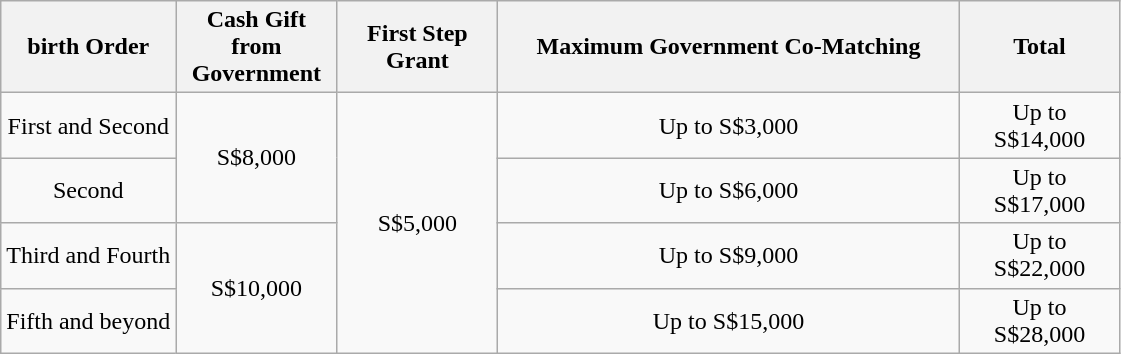<table class="wikitable" style="text-align: center">
<tr>
<th>birth Order</th>
<th style="width:100px;">Cash Gift from Government</th>
<th style="width:100px;">First Step Grant</th>
<th style="width:300px;">Maximum Government Co-Matching</th>
<th style="width:100px;">Total</th>
</tr>
<tr>
<td>First and Second</td>
<td rowspan="2">S$8,000</td>
<td rowspan="4">S$5,000</td>
<td>Up to S$3,000</td>
<td>Up to S$14,000</td>
</tr>
<tr>
<td>Second</td>
<td>Up to S$6,000</td>
<td>Up to S$17,000</td>
</tr>
<tr>
<td>Third and Fourth</td>
<td rowspan="2">S$10,000</td>
<td>Up to S$9,000</td>
<td>Up to S$22,000</td>
</tr>
<tr>
<td>Fifth and beyond</td>
<td>Up to S$15,000</td>
<td>Up to S$28,000</td>
</tr>
</table>
